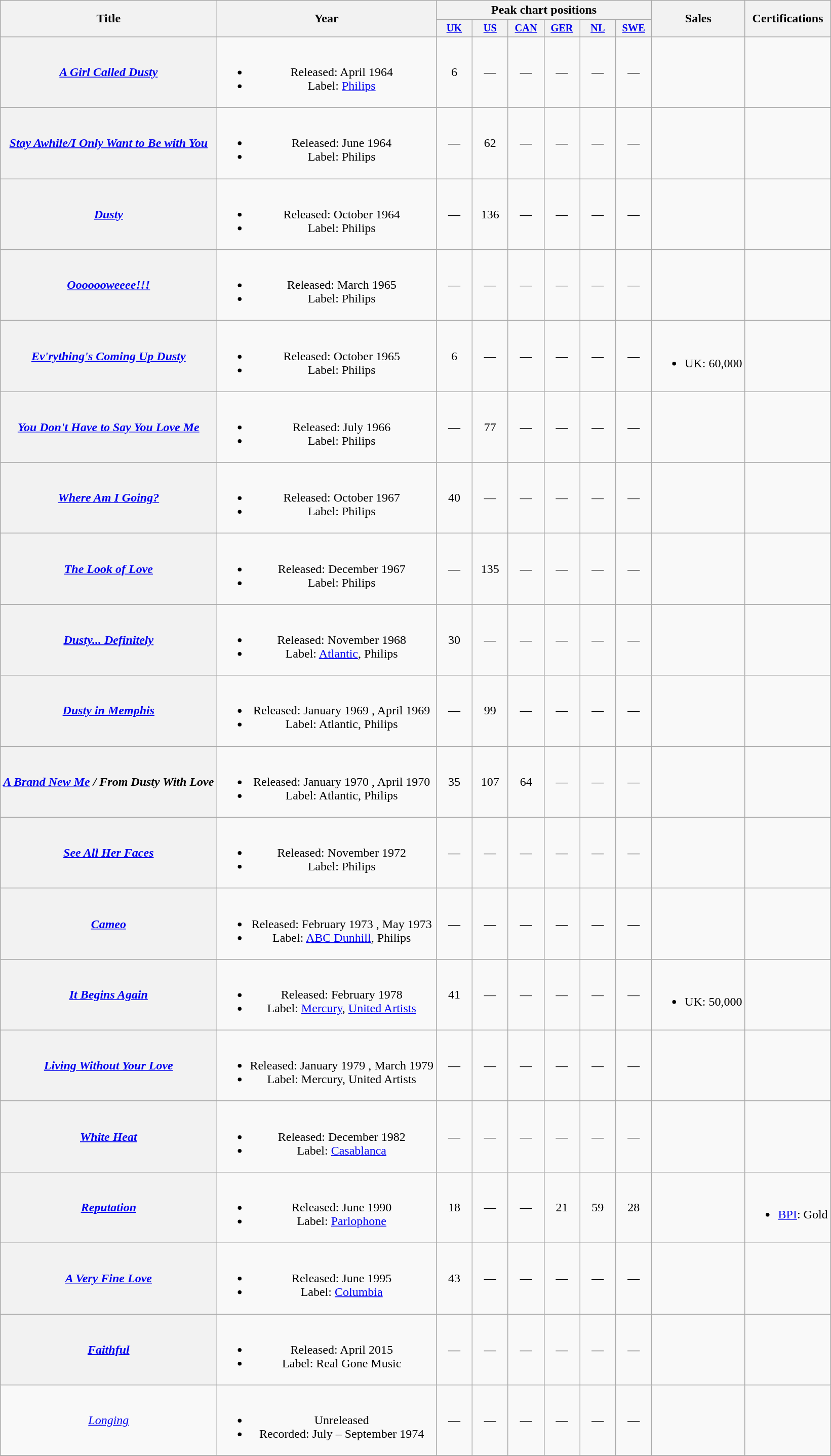<table class="wikitable plainrowheaders" style="text-align:center;">
<tr>
<th rowspan="2">Title</th>
<th rowspan="2">Year</th>
<th colspan="6">Peak chart positions</th>
<th rowspan="2">Sales</th>
<th rowspan="2">Certifications</th>
</tr>
<tr>
<th style="width:3em;font-size:85%"><a href='#'>UK</a><br></th>
<th style="width:3em;font-size:85%"><a href='#'>US</a><br></th>
<th style="width:3em;font-size:85%"><a href='#'>CAN</a><br></th>
<th style="width:3em;font-size:85%"><a href='#'>GER</a><br></th>
<th style="width:3em;font-size:85%"><a href='#'>NL</a><br></th>
<th style="width:3em;font-size:85%"><a href='#'>SWE</a><br></th>
</tr>
<tr>
<th scope=row><em><a href='#'>A Girl Called Dusty</a></em></th>
<td><br><ul><li>Released: April 1964 </li><li>Label: <a href='#'>Philips</a></li></ul></td>
<td>6</td>
<td>—</td>
<td>—</td>
<td>—</td>
<td>—</td>
<td>—</td>
<td></td>
<td></td>
</tr>
<tr>
<th scope=row><em><a href='#'>Stay Awhile/I Only Want to Be with You</a></em></th>
<td><br><ul><li>Released: June 1964 </li><li>Label: Philips</li></ul></td>
<td>—</td>
<td>62</td>
<td>—</td>
<td>—</td>
<td>—</td>
<td>—</td>
<td></td>
<td></td>
</tr>
<tr>
<th scope=row><em><a href='#'>Dusty</a></em></th>
<td><br><ul><li>Released: October 1964 </li><li>Label: Philips</li></ul></td>
<td>—</td>
<td>136</td>
<td>—</td>
<td>—</td>
<td>—</td>
<td>—</td>
<td></td>
<td></td>
</tr>
<tr>
<th scope=row><em><a href='#'>Ooooooweeee!&excl;!</a></em></th>
<td><br><ul><li>Released: March 1965 </li><li>Label: Philips</li></ul></td>
<td>—</td>
<td>—</td>
<td>—</td>
<td>—</td>
<td>—</td>
<td>—</td>
<td></td>
<td></td>
</tr>
<tr>
<th scope=row><em><a href='#'>Ev'rything's Coming Up Dusty</a></em></th>
<td><br><ul><li>Released: October 1965 </li><li>Label: Philips</li></ul></td>
<td>6</td>
<td>—</td>
<td>—</td>
<td>—</td>
<td>—</td>
<td>—</td>
<td><br><ul><li>UK: 60,000</li></ul></td>
<td></td>
</tr>
<tr>
<th scope=row><em><a href='#'>You Don't Have to Say You Love Me</a></em></th>
<td><br><ul><li>Released: July 1966 </li><li>Label: Philips</li></ul></td>
<td>—</td>
<td>77</td>
<td>—</td>
<td>—</td>
<td>—</td>
<td>—</td>
<td></td>
<td></td>
</tr>
<tr>
<th scope=row><em><a href='#'>Where Am I Going?</a></em></th>
<td><br><ul><li>Released: October 1967 </li><li>Label: Philips</li></ul></td>
<td>40</td>
<td>—</td>
<td>—</td>
<td>—</td>
<td>—</td>
<td>—</td>
<td></td>
<td></td>
</tr>
<tr>
<th scope=row><em><a href='#'>The Look of Love</a></em></th>
<td><br><ul><li>Released: December 1967 </li><li>Label: Philips</li></ul></td>
<td>—</td>
<td>135</td>
<td>—</td>
<td>—</td>
<td>—</td>
<td>—</td>
<td></td>
<td></td>
</tr>
<tr>
<th scope=row><em><a href='#'>Dusty... Definitely</a></em></th>
<td><br><ul><li>Released: November 1968 </li><li>Label: <a href='#'>Atlantic</a>, Philips</li></ul></td>
<td>30</td>
<td>—</td>
<td>—</td>
<td>—</td>
<td>—</td>
<td>—</td>
<td></td>
<td></td>
</tr>
<tr>
<th scope=row><em><a href='#'>Dusty in Memphis</a></em></th>
<td><br><ul><li>Released: January 1969 , April 1969 </li><li>Label: Atlantic, Philips</li></ul></td>
<td>—</td>
<td>99</td>
<td>—</td>
<td>—</td>
<td>—</td>
<td>—</td>
<td></td>
<td></td>
</tr>
<tr>
<th scope=row><em><a href='#'>A Brand New Me</a> / From Dusty With Love</em></th>
<td><br><ul><li>Released: January 1970 , April 1970 </li><li>Label: Atlantic, Philips</li></ul></td>
<td>35</td>
<td>107</td>
<td>64</td>
<td>—</td>
<td>—</td>
<td>—</td>
<td></td>
<td></td>
</tr>
<tr>
<th scope=row><em><a href='#'>See All Her Faces</a></em></th>
<td><br><ul><li>Released: November 1972 </li><li>Label: Philips</li></ul></td>
<td>—</td>
<td>—</td>
<td>—</td>
<td>—</td>
<td>—</td>
<td>—</td>
<td></td>
<td></td>
</tr>
<tr>
<th scope=row><em><a href='#'>Cameo</a></em></th>
<td><br><ul><li>Released: February 1973 , May 1973 </li><li>Label: <a href='#'>ABC Dunhill</a>, Philips</li></ul></td>
<td>—</td>
<td>—</td>
<td>—</td>
<td>—</td>
<td>—</td>
<td>—</td>
<td></td>
<td></td>
</tr>
<tr>
<th scope=row><em><a href='#'>It Begins Again</a></em></th>
<td><br><ul><li>Released: February 1978</li><li>Label: <a href='#'>Mercury</a>, <a href='#'>United Artists</a></li></ul></td>
<td>41</td>
<td>—</td>
<td>—</td>
<td>—</td>
<td>—</td>
<td>—</td>
<td><br><ul><li>UK: 50,000</li></ul></td>
<td></td>
</tr>
<tr>
<th scope=row><em><a href='#'>Living Without Your Love</a></em></th>
<td><br><ul><li>Released: January 1979 , March 1979 </li><li>Label: Mercury, United Artists</li></ul></td>
<td>—</td>
<td>—</td>
<td>—</td>
<td>—</td>
<td>—</td>
<td>—</td>
<td></td>
<td></td>
</tr>
<tr>
<th scope=row><em><a href='#'>White Heat</a></em></th>
<td><br><ul><li>Released: December 1982 </li><li>Label: <a href='#'>Casablanca</a></li></ul></td>
<td>—</td>
<td>—</td>
<td>—</td>
<td>—</td>
<td>—</td>
<td>—</td>
<td></td>
<td></td>
</tr>
<tr>
<th scope=row><em><a href='#'>Reputation</a></em></th>
<td><br><ul><li>Released: June 1990</li><li>Label: <a href='#'>Parlophone</a></li></ul></td>
<td>18</td>
<td>—</td>
<td>—</td>
<td>21</td>
<td>59</td>
<td>28</td>
<td></td>
<td><br><ul><li><a href='#'>BPI</a>: Gold</li></ul></td>
</tr>
<tr>
<th scope=row><em><a href='#'>A Very Fine Love</a></em></th>
<td><br><ul><li>Released: June 1995</li><li>Label: <a href='#'>Columbia</a></li></ul></td>
<td>43</td>
<td>—</td>
<td>—</td>
<td>—</td>
<td>—</td>
<td>—</td>
<td></td>
<td></td>
</tr>
<tr>
<th scope=row><em><a href='#'>Faithful</a></em></th>
<td><br><ul><li>Released: April 2015</li><li>Label: Real Gone Music</li></ul></td>
<td>—</td>
<td>—</td>
<td>—</td>
<td>—</td>
<td>—</td>
<td>—</td>
<td></td>
<td></td>
</tr>
<tr>
<td ! scope=row><em><a href='#'>Longing</a></em></td>
<td><br><ul><li>Unreleased </li><li>Recorded: July – September 1974</li></ul></td>
<td>—</td>
<td>—</td>
<td>—</td>
<td>—</td>
<td>—</td>
<td>—</td>
<td></td>
<td></td>
</tr>
<tr>
</tr>
</table>
